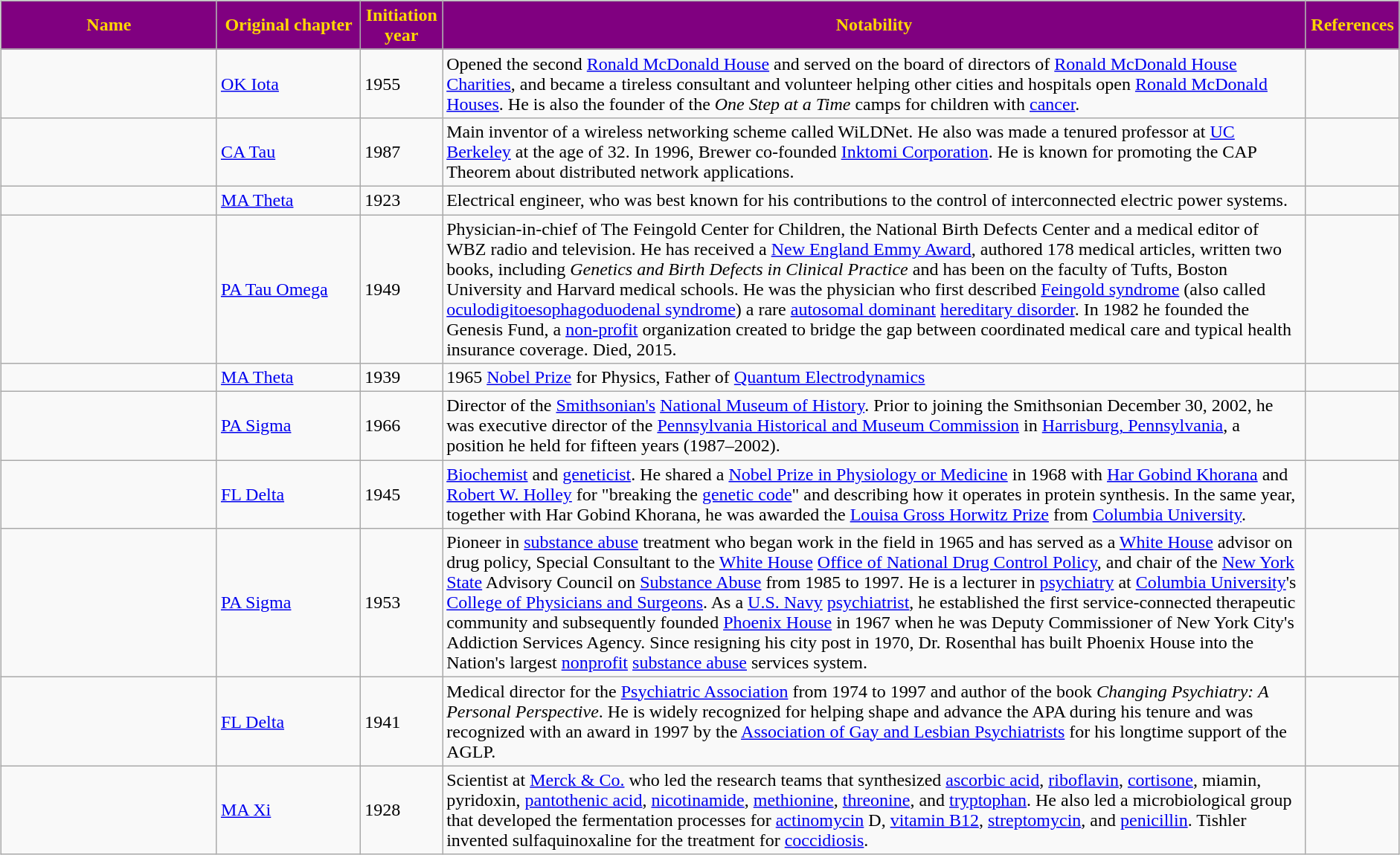<table style="width:100%;">
<tr valign="top">
<td style="width:100%;"><br><table class="wikitable sortable" style="width:100%;">
<tr>
<th style="width:15%; background:purple; color:gold;">Name</th>
<th style="width:10%; background:purple; color:gold;">Original chapter</th>
<th style="width:5%; background:purple; color:gold;">Initiation<br>year</th>
<th class="unsortable" style="width:60%; background:purple; color:gold;">Notability</th>
<th class="unsortable" style="width:5%; background:purple; color:gold;">References</th>
</tr>
<tr>
<td> <small><br></small></td>
<td><a href='#'>OK Iota</a></td>
<td>1955</td>
<td>Opened the second <a href='#'>Ronald McDonald House</a> and served on the board of directors of <a href='#'>Ronald McDonald House Charities</a>, and became a tireless consultant and volunteer helping other cities and hospitals open <a href='#'>Ronald McDonald Houses</a>. He is also the founder of the <em>One Step at a Time</em> camps for children with <a href='#'>cancer</a>.</td>
<td></td>
</tr>
<tr>
<td></td>
<td><a href='#'>CA Tau</a></td>
<td>1987</td>
<td>Main inventor of a wireless networking scheme called WiLDNet. He also was made a tenured professor at <a href='#'>UC Berkeley</a> at the age of 32. In 1996, Brewer co-founded <a href='#'>Inktomi Corporation</a>. He is known for promoting the CAP Theorem about distributed network applications.</td>
<td></td>
</tr>
<tr>
<td></td>
<td><a href='#'>MA Theta</a></td>
<td>1923</td>
<td>Electrical engineer, who was best known for his contributions to the control of interconnected electric power systems.</td>
<td></td>
</tr>
<tr>
<td> <small><br></small></td>
<td><a href='#'>PA Tau Omega</a></td>
<td>1949</td>
<td>Physician-in-chief of The Feingold Center for Children, the National Birth Defects Center and a medical editor of WBZ radio and television. He has received a <a href='#'>New England Emmy Award</a>, authored 178 medical articles, written two books, including <em>Genetics and Birth Defects in Clinical Practice</em> and has been on the faculty of Tufts, Boston University and Harvard medical schools. He was the physician who first described <a href='#'>Feingold syndrome</a> (also called <a href='#'>oculodigitoesophagoduodenal syndrome</a>) a rare <a href='#'>autosomal dominant</a> <a href='#'>hereditary disorder</a>. In 1982 he founded the Genesis Fund, a <a href='#'>non-profit</a> organization created to bridge the gap between coordinated medical care and typical health insurance coverage. Died, 2015.</td>
<td></td>
</tr>
<tr>
<td></td>
<td><a href='#'>MA Theta</a></td>
<td>1939</td>
<td>1965 <a href='#'>Nobel Prize</a> for Physics, Father of <a href='#'>Quantum Electrodynamics</a></td>
<td></td>
</tr>
<tr>
<td></td>
<td><a href='#'>PA Sigma</a></td>
<td>1966</td>
<td>Director of the <a href='#'>Smithsonian's</a> <a href='#'>National Museum of History</a>. Prior to joining the Smithsonian December 30, 2002, he was executive director of the <a href='#'>Pennsylvania Historical and Museum Commission</a> in <a href='#'>Harrisburg, Pennsylvania</a>, a position he held for fifteen years (1987–2002).</td>
<td></td>
</tr>
<tr>
<td></td>
<td><a href='#'>FL Delta</a></td>
<td>1945</td>
<td><a href='#'>Biochemist</a> and <a href='#'>geneticist</a>. He shared a <a href='#'>Nobel Prize in Physiology or Medicine</a> in 1968 with <a href='#'>Har Gobind Khorana</a> and <a href='#'>Robert W. Holley</a> for "breaking the <a href='#'>genetic code</a>" and describing how it operates in protein synthesis. In the same year, together with Har Gobind Khorana, he was awarded the <a href='#'>Louisa Gross Horwitz Prize</a> from <a href='#'>Columbia University</a>.</td>
<td></td>
</tr>
<tr>
<td></td>
<td><a href='#'>PA Sigma</a></td>
<td>1953</td>
<td>Pioneer in <a href='#'>substance abuse</a> treatment who began work in the field in 1965 and has served as a <a href='#'>White House</a> advisor on drug policy, Special Consultant to the <a href='#'>White House</a> <a href='#'>Office of National Drug Control Policy</a>, and chair of the <a href='#'>New York State</a> Advisory Council on <a href='#'>Substance Abuse</a> from 1985 to 1997. He is a lecturer in <a href='#'>psychiatry</a> at <a href='#'>Columbia University</a>'s <a href='#'>College of Physicians and Surgeons</a>. As a <a href='#'>U.S. Navy</a> <a href='#'>psychiatrist</a>, he established the first service-connected therapeutic community and subsequently founded <a href='#'>Phoenix House</a> in 1967 when he was Deputy Commissioner of New York City's Addiction Services Agency. Since resigning his city post in 1970, Dr. Rosenthal has built Phoenix House into the Nation's largest <a href='#'>nonprofit</a> <a href='#'>substance abuse</a> services system.</td>
<td></td>
</tr>
<tr>
<td></td>
<td><a href='#'>FL Delta</a></td>
<td>1941</td>
<td>Medical director for the <a href='#'>Psychiatric Association</a> from 1974 to 1997 and author of the book <em>Changing Psychiatry: A Personal Perspective</em>. He is widely recognized for helping shape and advance the APA during his tenure and was recognized with an award in 1997 by the <a href='#'>Association of Gay and Lesbian Psychiatrists</a> for his longtime support of the AGLP.</td>
<td></td>
</tr>
<tr>
<td></td>
<td><a href='#'>MA Xi</a></td>
<td>1928</td>
<td>Scientist at <a href='#'>Merck & Co.</a> who led the research teams that synthesized <a href='#'>ascorbic acid</a>, <a href='#'>riboflavin</a>, <a href='#'>cortisone</a>, miamin, pyridoxin, <a href='#'>pantothenic acid</a>, <a href='#'>nicotinamide</a>, <a href='#'>methionine</a>, <a href='#'>threonine</a>, and <a href='#'>tryptophan</a>. He also led a microbiological group that developed the fermentation processes for <a href='#'>actinomycin</a> D, <a href='#'>vitamin B12</a>, <a href='#'>streptomycin</a>, and <a href='#'>penicillin</a>. Tishler invented sulfaquinoxaline for the treatment for <a href='#'>coccidiosis</a>.</td>
<td></td>
</tr>
</table>
</td>
<td><br>

</td>
</tr>
</table>
